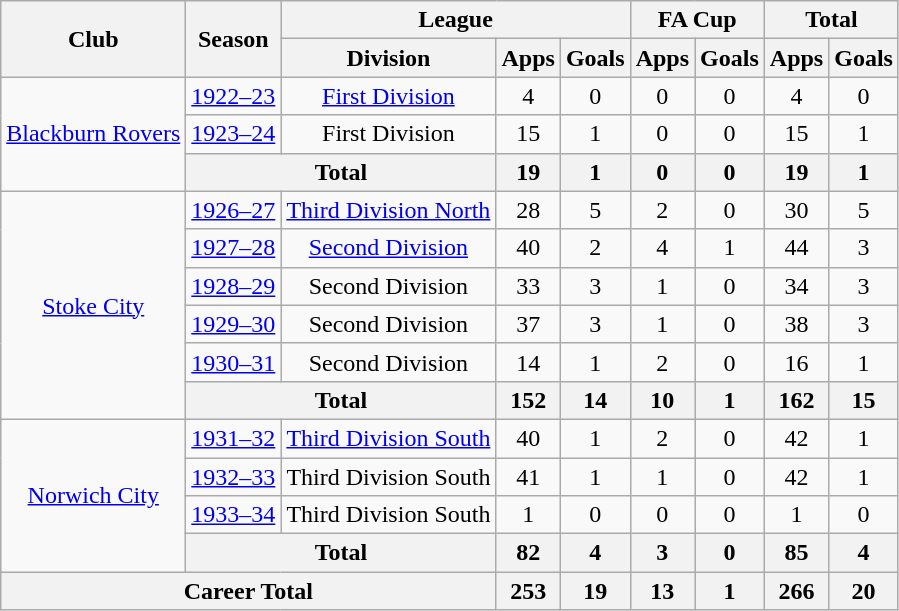<table class="wikitable" style="text-align: center;">
<tr>
<th rowspan="2">Club</th>
<th rowspan="2">Season</th>
<th colspan="3">League</th>
<th colspan="2">FA Cup</th>
<th colspan="2">Total</th>
</tr>
<tr>
<th>Division</th>
<th>Apps</th>
<th>Goals</th>
<th>Apps</th>
<th>Goals</th>
<th>Apps</th>
<th>Goals</th>
</tr>
<tr>
<td rowspan="3"><a href='#'>Blackburn Rovers</a></td>
<td><a href='#'>1922–23</a></td>
<td><a href='#'>First Division</a></td>
<td>4</td>
<td>0</td>
<td>0</td>
<td>0</td>
<td>4</td>
<td>0</td>
</tr>
<tr>
<td><a href='#'>1923–24</a></td>
<td>First Division</td>
<td>15</td>
<td>1</td>
<td>0</td>
<td>0</td>
<td>15</td>
<td>1</td>
</tr>
<tr>
<th colspan="2">Total</th>
<th>19</th>
<th>1</th>
<th>0</th>
<th>0</th>
<th>19</th>
<th>1</th>
</tr>
<tr>
<td rowspan="6"><a href='#'>Stoke City</a></td>
<td><a href='#'>1926–27</a></td>
<td><a href='#'>Third Division North</a></td>
<td>28</td>
<td>5</td>
<td>2</td>
<td>0</td>
<td>30</td>
<td>5</td>
</tr>
<tr>
<td><a href='#'>1927–28</a></td>
<td><a href='#'>Second Division</a></td>
<td>40</td>
<td>2</td>
<td>4</td>
<td>1</td>
<td>44</td>
<td>3</td>
</tr>
<tr>
<td><a href='#'>1928–29</a></td>
<td>Second Division</td>
<td>33</td>
<td>3</td>
<td>1</td>
<td>0</td>
<td>34</td>
<td>3</td>
</tr>
<tr>
<td><a href='#'>1929–30</a></td>
<td>Second Division</td>
<td>37</td>
<td>3</td>
<td>1</td>
<td>0</td>
<td>38</td>
<td>3</td>
</tr>
<tr>
<td><a href='#'>1930–31</a></td>
<td>Second Division</td>
<td>14</td>
<td>1</td>
<td>2</td>
<td>0</td>
<td>16</td>
<td>1</td>
</tr>
<tr>
<th colspan="2">Total</th>
<th>152</th>
<th>14</th>
<th>10</th>
<th>1</th>
<th>162</th>
<th>15</th>
</tr>
<tr>
<td rowspan="4"><a href='#'>Norwich City</a></td>
<td><a href='#'>1931–32</a></td>
<td><a href='#'>Third Division South</a></td>
<td>40</td>
<td>1</td>
<td>2</td>
<td>0</td>
<td>42</td>
<td>1</td>
</tr>
<tr>
<td><a href='#'>1932–33</a></td>
<td>Third Division South</td>
<td>41</td>
<td>1</td>
<td>1</td>
<td>0</td>
<td>42</td>
<td>1</td>
</tr>
<tr>
<td><a href='#'>1933–34</a></td>
<td>Third Division South</td>
<td>1</td>
<td>0</td>
<td>0</td>
<td>0</td>
<td>1</td>
<td>0</td>
</tr>
<tr>
<th colspan="2">Total</th>
<th>82</th>
<th>4</th>
<th>3</th>
<th>0</th>
<th>85</th>
<th>4</th>
</tr>
<tr>
<th colspan="3">Career Total</th>
<th>253</th>
<th>19</th>
<th>13</th>
<th>1</th>
<th>266</th>
<th>20</th>
</tr>
</table>
